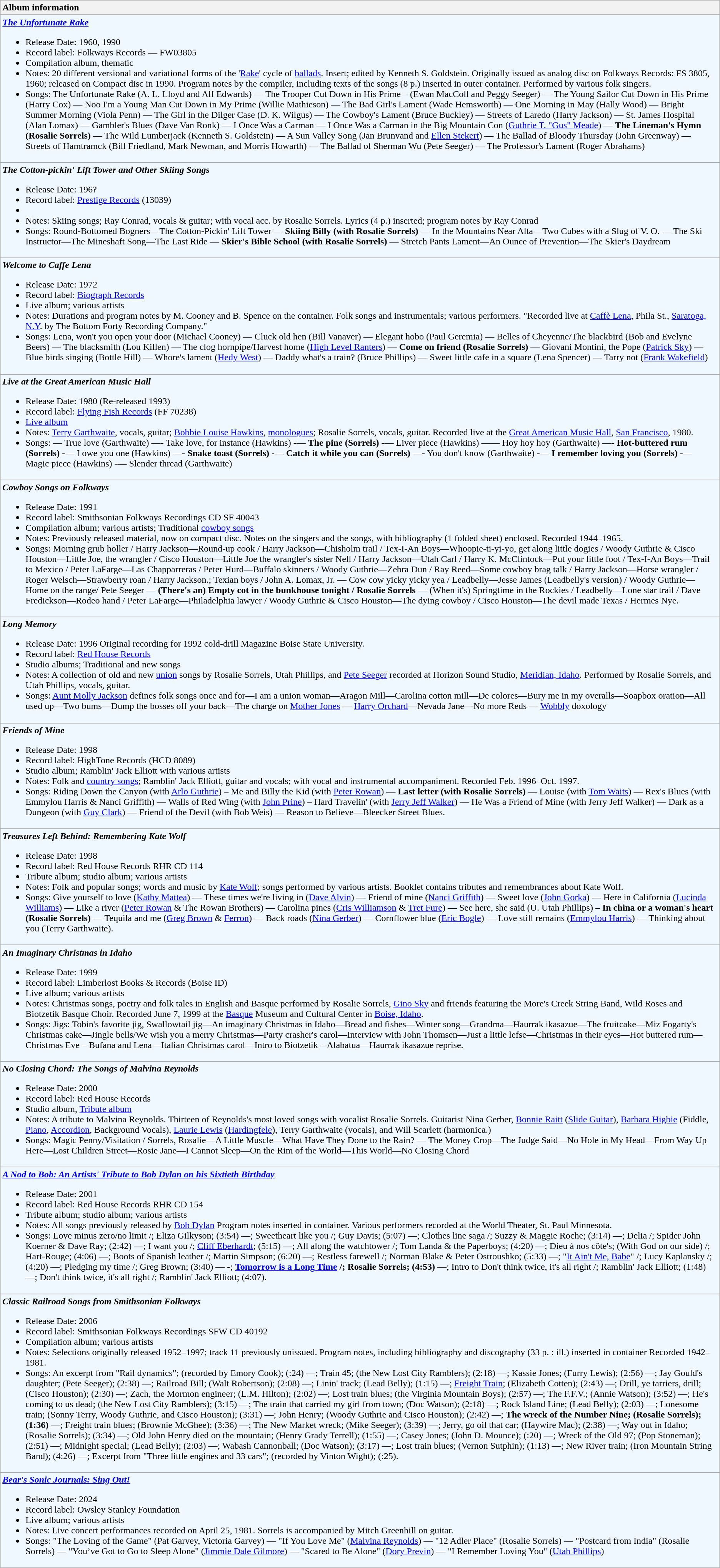<table class="wikitable">
<tr>
<th style="text-align:left">Album information</th>
</tr>
<tr>
</tr>
<tr style="background:#f0f8ff">
<td><strong><em><a href='#'>The Unfortunate Rake</a></em></strong><br><ul><li>Release Date: 1960, 1990</li><li>Record label: Folkways Records — FW03805</li><li>Compilation album, thematic</li><li>Notes: 20 different versional and variational forms of the '<a href='#'>Rake</a>' cycle of <a href='#'>ballads</a>. Insert; edited by Kenneth S. Goldstein. Originally issued as analog disc on Folkways Records: FS 3805, 1960; released on Compact disc in 1990. Program notes by the compiler, including texts of the songs (8 p.) inserted in outer container. Performed by various folk singers.</li><li>Songs: The Unfortunate Rake (A. L. Lloyd and Alf Edwards) — The Trooper Cut Down in His Prime – (Ewan MacColl and Peggy Seeger) — The Young Sailor Cut Down in His Prime (Harry Cox) — Noo I'm a Young Man Cut Down in My Prime (Willie Mathieson) — The Bad Girl's Lament (Wade Hemsworth) — One Morning in May (Hally Wood) — Bright Summer Morning (Viola Penn) — The Girl in the Dilger Case (D. K. Wilgus) — The Cowboy's Lament (Bruce Buckley) — Streets of Laredo (Harry Jackson) — St. James Hospital (Alan Lomax) — Gambler's Blues (Dave Van Ronk) — I Once Was a Carman — I Once Was a Carman in the Big Mountain Con (<a href='#'>Guthrie T. "Gus" Meade</a>) — <strong>The Lineman's Hymn (Rosalie Sorrels)</strong> — The Wild Lumberjack (Kenneth S. Goldstein) — A Sun Valley Song (Jan Brunvand and <a href='#'>Ellen Stekert</a>) — The Ballad of Bloody Thursday (John Greenway) — Streets of Hamtramck (Bill Friedland, Mark Newman, and Morris Howarth) — The Ballad of Sherman Wu (Pete Seeger) — The Professor's Lament (Roger Abrahams)</li></ul></td>
</tr>
<tr>
</tr>
<tr style="background:#f0f8ff">
<td><strong><em>The Cotton-pickin' Lift Tower and Other Skiing Songs</em></strong><br><ul><li>Release Date: 196?</li><li>Record label: <a href='#'>Prestige Records</a> (13039)</li><li></li><li>Notes: Skiing songs; Ray Conrad, vocals & guitar; with vocal acc. by Rosalie Sorrels. Lyrics (4 p.) inserted; program notes by Ray Conrad</li><li>Songs: Round-Bottomed Bogners—The Cotton-Pickin' Lift Tower — <strong>Skiing Billy (with Rosalie Sorrels)</strong> — In the Mountains Near Alta—Two Cubes with a Slug of V. O. — The Ski Instructor—The Mineshaft Song—The Last Ride — <strong>Skier's Bible School (with Rosalie Sorrels)</strong> — Stretch Pants Lament—An Ounce of Prevention—The Skier's Daydream</li></ul></td>
</tr>
<tr>
</tr>
<tr style="background:#f0f8ff">
<td><strong><em>Welcome to Caffe Lena</em></strong><br><ul><li>Release Date: 1972</li><li>Record label: <a href='#'>Biograph Records</a></li><li>Live album; various artists</li><li>Notes: Durations and program notes by M. Cooney and B. Spence on the container. Folk songs and instrumentals; various performers. "Recorded live at <a href='#'>Caffè Lena</a>, Phila St., <a href='#'>Saratoga, N.Y</a>. by The Bottom Forty Recording Company."</li><li>Songs: Lena, won't you open your door (Michael Cooney) — Cluck old hen (Bill Vanaver) — Elegant hobo (Paul Geremia) — Belles of Cheyenne/The blackbird (Bob and Evelyne Beers) — The blacksmith (Lou Killen) — The clog hornpipe/Harvest home (<a href='#'>High Level Ranters</a>) —  <strong>Come on friend (Rosalie Sorrels)</strong> — Giovani Montini, the Pope (<a href='#'>Patrick Sky</a>) — Blue birds singing (Bottle Hill) — Whore's lament (<a href='#'>Hedy West</a>) — Daddy what's a train? (Bruce Phillips) — Sweet little cafe in a square (Lena Spencer) — Tarry not (<a href='#'>Frank Wakefield</a>)</li></ul></td>
</tr>
<tr>
</tr>
<tr style="background:#f0f8ff">
<td><strong><em>Live at the Great American Music Hall</em></strong><br><ul><li>Release Date: 1980 (Re-released 1993)</li><li>Record label: <a href='#'>Flying Fish Records</a> (FF 70238)</li><li><a href='#'>Live album</a></li><li>Notes: <a href='#'>Terry Garthwaite</a>, vocals, guitar; <a href='#'>Bobbie Louise Hawkins</a>, <a href='#'>monologues</a>; Rosalie Sorrels, vocals, guitar. Recorded live at the <a href='#'>Great American Music Hall</a>, <a href='#'>San Francisco</a>, 1980.</li><li>Songs: — True love (Garthwaite) —- Take love, for instance (Hawkins) -— <strong>The pine (Sorrels)</strong> -— Liver piece (Hawkins) —— Hoy hoy hoy (Garthwaite) —- <strong>Hot-buttered rum (Sorrels)</strong> -— I owe you one (Hawkins) —- <strong>Snake toast (Sorrels)</strong> -— <strong>Catch it while you can (Sorrels)</strong> —- You don't know (Garthwaite) -— <strong>I remember loving you (Sorrels)</strong> -— Magic piece (Hawkins) -— Slender thread (Garthwaite)</li></ul></td>
</tr>
<tr>
</tr>
<tr style="background:#f0f8ff">
<td><strong><em>Cowboy Songs on Folkways</em></strong><br><ul><li>Release Date: 1991</li><li>Record label: Smithsonian Folkways Recordings CD SF 40043</li><li>Compilation album; various artists; Traditional <a href='#'>cowboy songs</a></li><li>Notes: Previously released material, now on compact disc. Notes on the singers and the songs, with bibliography (1 folded sheet) enclosed. Recorded 1944–1965.</li><li>Songs: Morning grub holler / Harry Jackson—Round-up cook / Harry Jackson—Chisholm trail / Tex-I-An Boys—Whoopie-ti-yi-yo, get along little dogies / Woody Guthrie & Cisco Houston—Little Joe, the wrangler / Cisco Houston—Little Joe the wrangler's sister Nell / Harry Jackson—Utah Carl / Harry K. McClintock—Put your little foot / Tex-I-An Boys—Trail to Mexico / Peter LaFarge—Las Chapparreras / Peter Hurd—Buffalo skinners / Woody Guthrie—Zebra Dun / Ray Reed—Some cowboy brag talk / Harry Jackson—Horse wrangler / Roger Welsch—Strawberry roan / Harry Jackson.; Texian boys / John A. Lomax, Jr. — Cow cow yicky yicky yea / Leadbelly—Jesse James (Leadbelly's version) / Woody Guthrie—Home on the range/ Pete Seeger — <strong>(There's an) Empty cot in the bunkhouse tonight / Rosalie Sorrels</strong> — (When it's) Springtime in the Rockies / Leadbelly—Lone star trail / Dave Fredickson—Rodeo hand / Peter LaFarge—Philadelphia lawyer / Woody Guthrie & Cisco Houston—The dying cowboy / Cisco Houston—The devil made Texas / Hermes Nye.</li></ul></td>
</tr>
<tr>
</tr>
<tr style="background:#f0f8ff">
<td><strong><em>Long Memory</em></strong><br><ul><li>Release Date: 1996 Original recording for 1992 cold-drill Magazine Boise State University.</li><li>Record label: <a href='#'>Red House Records</a></li><li>Studio albums; Traditional and new songs</li><li>Notes: A collection of old and new <a href='#'>union</a> songs by Rosalie Sorrels, Utah Phillips, and <a href='#'>Pete Seeger</a> recorded at Horizon Sound Studio, <a href='#'>Meridian, Idaho</a>. Performed by Rosalie Sorrels, and Utah Phillips, vocals, guitar.</li><li>Songs: <a href='#'>Aunt Molly Jackson</a> defines folk songs once and for—I am a union woman—Aragon Mill—Carolina cotton mill—De colores—Bury me in my overalls—Soapbox oration—All used up—Two bums—Dump the bosses off your back—The charge on <a href='#'>Mother Jones</a> — <a href='#'>Harry Orchard</a>—Nevada Jane—No more Reds — <a href='#'>Wobbly</a> doxology</li></ul></td>
</tr>
<tr>
</tr>
<tr style="background:#f0f8ff">
<td><strong><em>Friends of Mine</em></strong><br><ul><li>Release Date: 1998</li><li>Record label: HighTone Records (HCD 8089)</li><li>Studio album; Ramblin' Jack Elliott with various artists</li><li>Notes: Folk and <a href='#'>country songs</a>; Ramblin' Jack Elliott, guitar and vocals; with vocal and instrumental accompaniment. Recorded Feb. 1996–Oct. 1997.</li><li>Songs: Riding Down the Canyon (with <a href='#'>Arlo Guthrie</a>) – Me and Billy the Kid (with <a href='#'>Peter Rowan</a>) — <strong>Last letter (with Rosalie Sorrels)</strong> — Louise (with <a href='#'>Tom Waits</a>) — Rex's Blues (with Emmylou Harris & Nanci Griffith) — Walls of Red Wing (with <a href='#'>John Prine</a>) – Hard Travelin' (with <a href='#'>Jerry Jeff Walker</a>) — He Was a Friend of Mine (with Jerry Jeff Walker) — Dark as a Dungeon (with <a href='#'>Guy Clark</a>) — Friend of the Devil (with Bob Weis) — Reason to Believe—Bleecker Street Blues.</li></ul></td>
</tr>
<tr>
</tr>
<tr style="background:#f0f8ff">
<td><strong><em>Treasures Left Behind: Remembering Kate Wolf</em></strong><br><ul><li>Release Date: 1998</li><li>Record label: Red House Records RHR CD 114</li><li>Tribute album; studio album; various artists</li><li>Notes: Folk and popular songs; words and music by <a href='#'>Kate Wolf</a>; songs performed by various artists. Booklet contains tributes and remembrances about Kate Wolf.</li><li>Songs: Give yourself to love (<a href='#'>Kathy Mattea</a>) — These times we're living in (<a href='#'>Dave Alvin</a>) — Friend of mine (<a href='#'>Nanci Griffith</a>) — Sweet love (<a href='#'>John Gorka</a>) — Here in California (<a href='#'>Lucinda Williams</a>) — Like a river (<a href='#'>Peter Rowan</a> & The Rowan Brothers) — Carolina pines (<a href='#'>Cris Williamson</a> & <a href='#'>Tret Fure</a>) — See here, she said (U. Utah Phillips) – <strong>In china or a woman's heart (Rosalie Sorrels)</strong> — Tequila and me (<a href='#'>Greg Brown</a> & <a href='#'>Ferron</a>) — Back roads (<a href='#'>Nina Gerber</a>) — Cornflower blue (<a href='#'>Eric Bogle</a>) — Love still remains (<a href='#'>Emmylou Harris</a>) — Thinking about you (Terry Garthwaite).</li></ul></td>
</tr>
<tr>
</tr>
<tr style="background:#f0f8ff">
<td><strong><em>An Imaginary Christmas in Idaho</em></strong><br><ul><li>Release Date: 1999</li><li>Record label: Limberlost Books & Records (Boise ID)</li><li>Live album; various artists</li><li>Notes: Christmas songs, poetry and folk tales in English and Basque performed by Rosalie Sorrels, <a href='#'>Gino Sky</a> and friends featuring the More's Creek String Band, Wild Roses and Biotzetik Basque Choir. Recorded June 7, 1999 at the <a href='#'>Basque</a> Museum and Cultural Center in <a href='#'>Boise, Idaho</a>.</li><li>Songs: Jigs: Tobin's favorite jig, Swallowtail jig—An imaginary Christmas in Idaho—Bread and fishes—Winter song—Grandma—Haurrak ikasazue—The fruitcake—Miz Fogarty's Christmas cake—Jingle bells/We wish you a merry Christmas—Party crasher's carol—Interview with John Thomsen—Just a little lefse—Christmas in their eyes—Hot buttered rum—Christmas Eve – Bufana and Lena—Italian Christmas carol—Intro to Biotzetik – Alabatua—Haurrak ikasazue reprise.</li></ul></td>
</tr>
<tr>
</tr>
<tr style="background:#f0f8ff">
<td><strong><em>No Closing Chord: The Songs of Malvina Reynolds</em></strong><br><ul><li>Release Date: 2000</li><li>Record label: Red House Records</li><li>Studio album, <a href='#'>Tribute album</a></li><li>Notes: A tribute to Malvina Reynolds. Thirteen of Reynolds's most loved songs with vocalist Rosalie Sorrels. Guitarist Nina Gerber, <a href='#'>Bonnie Raitt</a> (<a href='#'>Slide Guitar</a>), <a href='#'>Barbara Higbie</a> (Fiddle, <a href='#'>Piano</a>, <a href='#'>Accordion</a>, Background Vocals), <a href='#'>Laurie Lewis</a> (<a href='#'>Hardingfele</a>), Terry Garthwaite (vocals), and Will Scarlett (harmonica.)</li><li>Songs: Magic Penny/Visitation / Sorrels, Rosalie—A Little Muscle—What Have They Done to the Rain? — The Money Crop—The Judge Said—No Hole in My Head—From Way Up Here—Lost Children Street—Rosie Jane—I Cannot Sleep—On the Rim of the World—This World—No Closing Chord</li></ul></td>
</tr>
<tr>
</tr>
<tr style="background:#f0f8ff">
<td><strong><em><a href='#'>A Nod to Bob: An Artists' Tribute to Bob Dylan on his Sixtieth Birthday</a></em></strong><br><ul><li>Release Date: 2001</li><li>Record label: Red House Records RHR CD 154</li><li>Tribute album; studio album; various artists</li><li>Notes: All songs previously released by <a href='#'>Bob Dylan</a> Program notes inserted in container. Various performers recorded at the World Theater, St. Paul Minnesota.</li><li>Songs: Love minus zero/no limit /; Eliza Gilkyson; (3:54) —; Sweetheart like you /; Guy Davis; (5:07) —; Clothes line saga /; Suzzy & Maggie Roche; (3:14) —; Delia /; Spider John Koerner & Dave Ray; (2:42) —; I want you /; <a href='#'>Cliff Eberhardt</a>; (5:15) —; All along the watchtower /; Tom Landa & the Paperboys; (4:20) —; Dieu à nos côte's; (With God on our side) /; Hart-Rouge; (4:06) —; Boots of Spanish leather /; Martin Simpson; (6:20) —; Restless farewell /; Norman Blake & Peter Ostroushko; (5:33) —; "<a href='#'>It Ain't Me, Babe</a>" /; Lucy Kaplansky /; (4:20) —; Pledging my time /; Greg Brown; (3:40) — -; <strong><a href='#'>Tomorrow is a Long Time</a> /; Rosalie Sorrels; (4:53)</strong> —; Intro to Don't think twice, it's all right /; Ramblin' Jack Elliott; (1:48) —; Don't think twice, it's all right /; Ramblin' Jack Elliott; (4:07).</li></ul></td>
</tr>
<tr>
</tr>
<tr style="background:#f0f8ff">
<td><strong><em> Classic Railroad Songs from Smithsonian Folkways </em></strong><br><ul><li>Release Date: 2006</li><li>Record label: Smithsonian Folkways Recordings SFW CD 40192</li><li>Compilation album; various artists</li><li>Notes: Selections originally released 1952–1997; track 11 previously unissued. Program notes, including bibliography and discography (33 p. : ill.) inserted in container Recorded 1942–1981.</li><li>Songs: An excerpt from "Rail dynamics"; (recorded by Emory Cook); (:24) —; Train 45; (the New Lost City Ramblers); (2:18) —; Kassie Jones; (Furry Lewis); (2:56) —; Jay Gould's daughter; (Pete Seeger); (2:38) —; Railroad Bill; (Walt Robertson); (2:08) —; Linin' track; (Lead Belly); (1:15) —; <a href='#'>Freight Train</a>; (Elizabeth Cotten); (2:43) —; Drill, ye tarriers, drill; (Cisco Houston); (2:30) —; Zach, the Mormon engineer; (L.M. Hilton); (2:02) —; Lost train blues; (the Virginia Mountain Boys); (2:57) —; The F.F.V.; (Annie Watson); (3:52) —; He's coming to us dead; (the New Lost City Ramblers); (3:15) —; The train that carried my girl from town; (Doc Watson); (2:18) —; Rock Island Line; (Lead Belly); (2:03) —; Lonesome train; (Sonny Terry, Woody Guthrie, and Cisco Houston); (3:31) —; John Henry; (Woody Guthrie and Cisco Houston); (2:42) —; <strong>The wreck of the Number Nine; (Rosalie Sorrels); (1:36)</strong> —; Freight train blues; (Brownie McGhee); (3:36) —; The New Market wreck; (Mike Seeger); (3:39) —; Jerry, go oil that car; (Haywire Mac); (2:38) —; Way out in Idaho; (Rosalie Sorrels); (3:34) —; Old John Henry died on the mountain; (Henry Grady Terrell); (1:55) —; Casey Jones; (John D. Mounce); (:20) —; Wreck of the Old 97; (Pop Stoneman); (2:51) —; Midnight special; (Lead Belly); (2:03) —; Wabash Cannonball; (Doc Watson); (3:17) —; Lost train blues; (Vernon Sutphin); (1:13) —; New River train; (Iron Mountain String Band); (4:26) —; Excerpt from "Three little engines and 33 cars"; (recorded by Vinton Wight); (:25).</li></ul></td>
</tr>
<tr>
</tr>
<tr style="background:#f0f8ff">
<td><strong><em><a href='#'>Bear's Sonic Journals: Sing Out!</a></em></strong><br><ul><li>Release Date: 2024</li><li>Record label: Owsley Stanley Foundation</li><li>Live album; various artists</li><li>Notes: Live concert performances recorded on April 25, 1981. Sorrels is accompanied by Mitch Greenhill on guitar.</li><li>Songs: "The Loving of the Game" (Pat Garvey, Victoria Garvey) — "If You Love Me" (<a href='#'>Malvina Reynolds</a>) — "12 Adler Place" (Rosalie Sorrels) — "Postcard from India" (Rosalie Sorrels) — "You’ve Got to Go to Sleep Alone" (<a href='#'>Jimmie Dale Gilmore</a>) — "Scared to Be Alone" (<a href='#'>Dory Previn</a>) — "I Remember Loving You" (<a href='#'>Utah Phillips</a>)</li></ul></td>
</tr>
</table>
